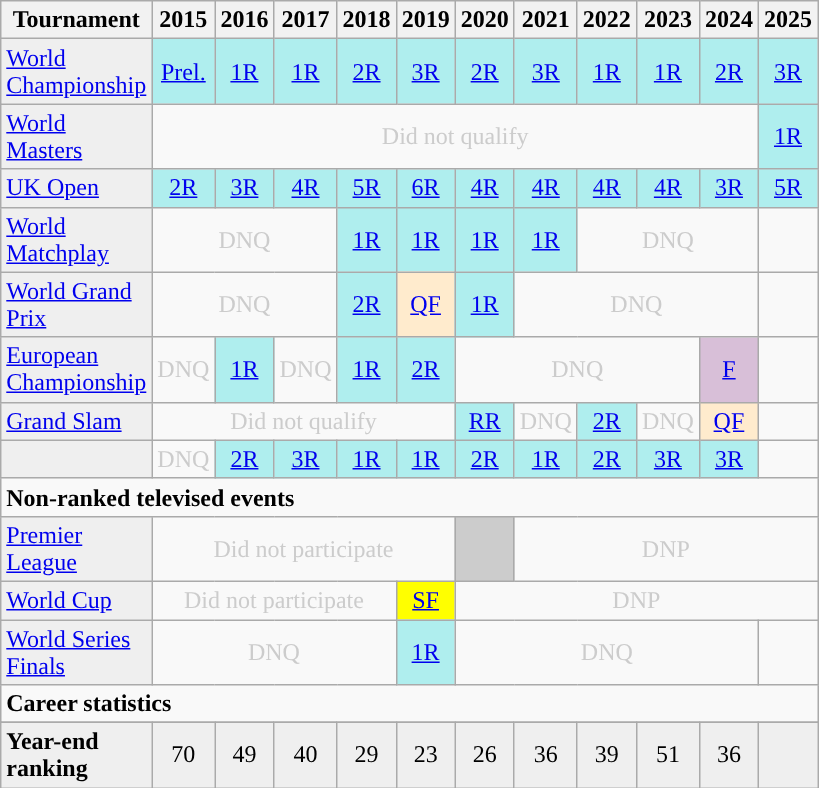<table class="wikitable" style="width:30%; margin:0">
<tr>
<th>Tournament</th>
<th>2015</th>
<th>2016</th>
<th>2017</th>
<th>2018</th>
<th>2019</th>
<th>2020</th>
<th>2021</th>
<th>2022</th>
<th>2023</th>
<th>2024</th>
<th>2025</th>
</tr>
<tr>
<td style="background:#efefef;"><a href='#'>World Championship</a></td>
<td style="text-align:center; background:#afeeee;"><a href='#'>Prel.</a></td>
<td style="text-align:center; background:#afeeee;"><a href='#'>1R</a></td>
<td style="text-align:center; background:#afeeee;"><a href='#'>1R</a></td>
<td style="text-align:center; background:#afeeee;"><a href='#'>2R</a></td>
<td style="text-align:center; background:#afeeee;"><a href='#'>3R</a></td>
<td style="text-align:center; background:#afeeee;"><a href='#'>2R</a></td>
<td style="text-align:center; background:#afeeee;"><a href='#'>3R</a></td>
<td style="text-align:center; background:#afeeee;"><a href='#'>1R</a></td>
<td style="text-align:center; background:#afeeee;"><a href='#'>1R</a></td>
<td style="text-align:center; background:#afeeee;"><a href='#'>2R</a></td>
<td style="text-align:center; background:#afeeee;"><a href='#'>3R</a></td>
</tr>
<tr>
<td style="background:#efefef;"><a href='#'>World Masters</a></td>
<td colspan="10" style="text-align:center; color:#ccc;">Did not qualify</td>
<td style="text-align:center; background:#afeeee;"><a href='#'>1R</a></td>
</tr>
<tr>
<td style="background:#efefef;"><a href='#'>UK Open</a></td>
<td style="text-align:center; background:#afeeee;"><a href='#'>2R</a></td>
<td style="text-align:center; background:#afeeee;"><a href='#'>3R</a></td>
<td style="text-align:center; background:#afeeee;"><a href='#'>4R</a></td>
<td style="text-align:center; background:#afeeee;"><a href='#'>5R</a></td>
<td style="text-align:center; background:#afeeee;"><a href='#'>6R</a></td>
<td style="text-align:center; background:#afeeee;"><a href='#'>4R</a></td>
<td style="text-align:center; background:#afeeee;"><a href='#'>4R</a></td>
<td style="text-align:center; background:#afeeee;"><a href='#'>4R</a></td>
<td style="text-align:center; background:#afeeee;"><a href='#'>4R</a></td>
<td style="text-align:center; background:#afeeee;"><a href='#'>3R</a></td>
<td style="text-align:center; background:#afeeee;"><a href='#'>5R</a></td>
</tr>
<tr>
<td style="background:#efefef;"><a href='#'>World Matchplay</a></td>
<td colspan="3" style="text-align:center; color:#ccc;">DNQ</td>
<td style="text-align:center; background:#afeeee;"><a href='#'>1R</a></td>
<td style="text-align:center; background:#afeeee;"><a href='#'>1R</a></td>
<td style="text-align:center; background:#afeeee;"><a href='#'>1R</a></td>
<td style="text-align:center; background:#afeeee;"><a href='#'>1R</a></td>
<td colspan="3" style="text-align:center; color:#ccc;">DNQ</td>
<td></td>
</tr>
<tr>
<td style="background:#efefef;"><a href='#'>World Grand Prix</a></td>
<td colspan="3" style="text-align:center; color:#ccc;">DNQ</td>
<td style="text-align:center; background:#afeeee;"><a href='#'>2R</a></td>
<td style="text-align:center; background:#ffebcd;"><a href='#'>QF</a></td>
<td style="text-align:center; background:#afeeee;"><a href='#'>1R</a></td>
<td colspan="4" style="text-align:center; color:#ccc;">DNQ</td>
<td></td>
</tr>
<tr>
<td style="background:#efefef;"><a href='#'>European Championship</a></td>
<td style="text-align:center; color:#ccc;">DNQ</td>
<td style="text-align:center; background:#afeeee;"><a href='#'>1R</a></td>
<td style="text-align:center; color:#ccc;">DNQ</td>
<td style="text-align:center; background:#afeeee;"><a href='#'>1R</a></td>
<td style="text-align:center; background:#afeeee;"><a href='#'>2R</a></td>
<td colspan="4" style="text-align:center; color:#ccc;">DNQ</td>
<td style="text-align:center; background:#D8BFD8;"><a href='#'>F</a></td>
<td></td>
</tr>
<tr>
<td style="background:#efefef;"><a href='#'>Grand Slam</a></td>
<td colspan="5" style="text-align:center; color:#ccc;">Did not qualify</td>
<td style="text-align:center; background:#afeeee;"><a href='#'>RR</a></td>
<td style="text-align:center; color:#ccc;">DNQ</td>
<td style="text-align:center; background:#afeeee;"><a href='#'>2R</a></td>
<td style="text-align:center; color:#ccc;">DNQ</td>
<td style="text-align:center; background:#ffebcd;"><a href='#'>QF</a></td>
<td></td>
</tr>
<tr>
<td style="background:#efefef;"></td>
<td style="text-align:center; color:#ccc;">DNQ</td>
<td style="text-align:center; background:#afeeee;"><a href='#'>2R</a></td>
<td style="text-align:center; background:#afeeee;"><a href='#'>3R</a></td>
<td style="text-align:center; background:#afeeee;"><a href='#'>1R</a></td>
<td style="text-align:center; background:#afeeee;"><a href='#'>1R</a></td>
<td style="text-align:center; background:#afeeee;"><a href='#'>2R</a></td>
<td style="text-align:center; background:#afeeee;"><a href='#'>1R</a></td>
<td style="text-align:center; background:#afeeee;"><a href='#'>2R</a></td>
<td style="text-align:center; background:#afeeee;"><a href='#'>3R</a></td>
<td style="text-align:center; background:#afeeee;"><a href='#'>3R</a></td>
<td></td>
</tr>
<tr>
<td colspan="15" align="left"><strong>Non-ranked televised events</strong></td>
</tr>
<tr>
<td style="background:#efefef;"><a href='#'>Premier League</a></td>
<td colspan="5" style="text-align:center; color:#ccc;">Did not participate</td>
<td style="text-align:center; background:#ccc;"><a href='#'></a></td>
<td colspan="5" style="text-align:center; color:#ccc;">DNP</td>
</tr>
<tr>
<td style="background:#efefef;"><a href='#'>World Cup</a></td>
<td colspan="4" style="text-align:center; color:#ccc;">Did not participate</td>
<td style="text-align:center; background:yellow;"><a href='#'>SF</a></td>
<td colspan="6" style="text-align:center; color:#ccc;">DNP</td>
</tr>
<tr>
<td style="background:#efefef;"><a href='#'>World Series Finals</a></td>
<td colspan="4" style="text-align:center; color:#ccc;">DNQ</td>
<td style="text-align:center; background:#afeeee;"><a href='#'>1R</a></td>
<td colspan="5" style="text-align:center; color:#ccc;">DNQ</td>
<td></td>
</tr>
<tr>
<td colspan="15" align="left"><strong>Career statistics</strong></td>
</tr>
<tr>
</tr>
<tr bgcolor="efefef">
<td align="left"><strong>Year-end ranking</strong></td>
<td style="text-align:center;">70</td>
<td style="text-align:center;">49</td>
<td style="text-align:center;">40</td>
<td style="text-align:center;">29</td>
<td style="text-align:center;">23</td>
<td style="text-align:center;">26</td>
<td style="text-align:center;">36</td>
<td style="text-align:center;">39</td>
<td style="text-align:center;">51</td>
<td style="text-align:center;">36</td>
<td></td>
</tr>
</table>
